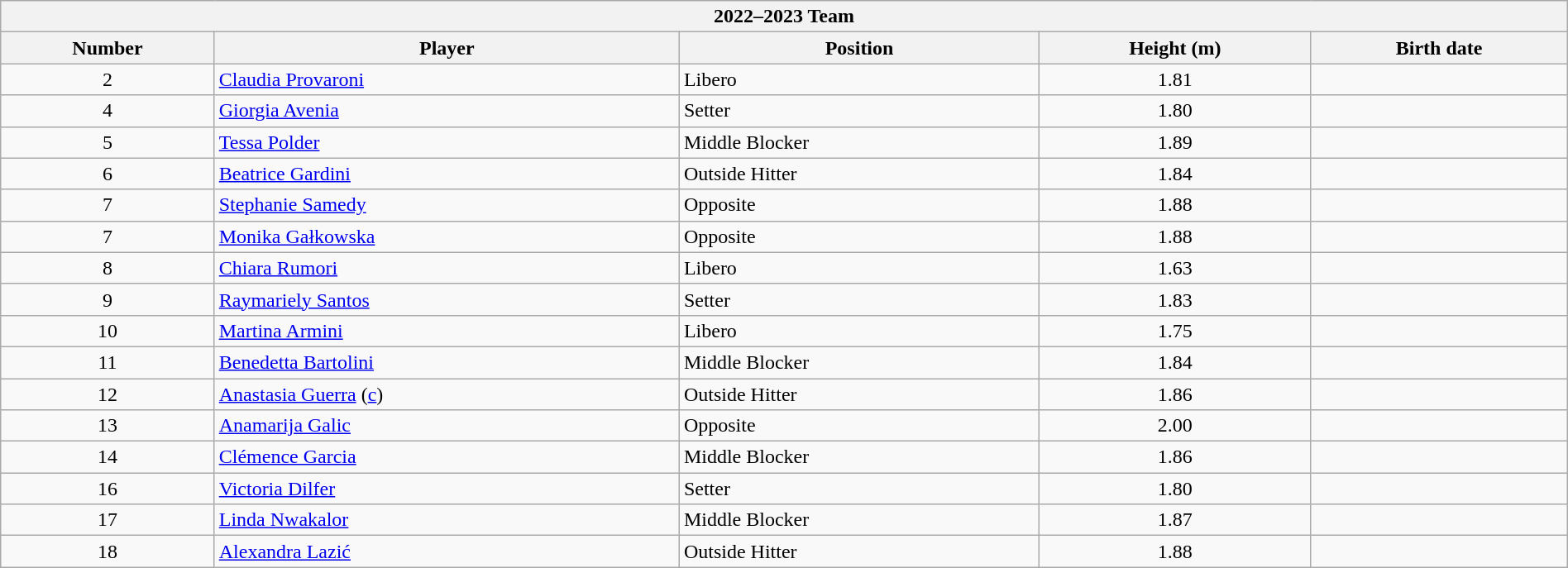<table class="wikitable collapsible collapsed" style="width:100%;">
<tr>
<th colspan=5><strong>2022–2023 Team</strong></th>
</tr>
<tr>
<th>Number</th>
<th>Player</th>
<th>Position</th>
<th>Height (m)</th>
<th>Birth date</th>
</tr>
<tr>
<td align=center>2</td>
<td> <a href='#'>Claudia Provaroni</a></td>
<td>Libero</td>
<td align=center>1.81</td>
<td></td>
</tr>
<tr>
<td align=center>4</td>
<td> <a href='#'>Giorgia Avenia</a></td>
<td>Setter</td>
<td align=center>1.80</td>
<td></td>
</tr>
<tr>
<td align=center>5</td>
<td> <a href='#'>Tessa Polder</a></td>
<td>Middle Blocker</td>
<td align=center>1.89</td>
<td></td>
</tr>
<tr>
<td align=center>6</td>
<td> <a href='#'>Beatrice Gardini</a></td>
<td>Outside Hitter</td>
<td align=center>1.84</td>
<td></td>
</tr>
<tr>
<td align=center>7</td>
<td> <a href='#'>Stephanie Samedy</a></td>
<td>Opposite</td>
<td align=center>1.88</td>
<td></td>
</tr>
<tr>
<td align=center>7</td>
<td> <a href='#'>Monika Gałkowska</a></td>
<td>Opposite</td>
<td align=center>1.88</td>
<td></td>
</tr>
<tr>
<td align=center>8</td>
<td> <a href='#'>Chiara Rumori</a></td>
<td>Libero</td>
<td align=center>1.63</td>
<td></td>
</tr>
<tr>
<td align=center>9</td>
<td> <a href='#'>Raymariely Santos</a></td>
<td>Setter</td>
<td align=center>1.83</td>
<td></td>
</tr>
<tr>
<td align=center>10</td>
<td> <a href='#'>Martina Armini</a></td>
<td>Libero</td>
<td align=center>1.75</td>
<td></td>
</tr>
<tr>
<td align=center>11</td>
<td> <a href='#'>Benedetta Bartolini</a></td>
<td>Middle Blocker</td>
<td align=center>1.84</td>
<td></td>
</tr>
<tr>
<td align=center>12</td>
<td> <a href='#'>Anastasia Guerra</a> (<a href='#'>c</a>)</td>
<td>Outside Hitter</td>
<td align=center>1.86</td>
<td></td>
</tr>
<tr>
<td align=center>13</td>
<td> <a href='#'>Anamarija Galic</a></td>
<td>Opposite</td>
<td align=center>2.00</td>
<td></td>
</tr>
<tr>
<td align=center>14</td>
<td> <a href='#'>Clémence Garcia</a></td>
<td>Middle Blocker</td>
<td align=center>1.86</td>
<td></td>
</tr>
<tr>
<td align=center>16</td>
<td> <a href='#'>Victoria Dilfer</a></td>
<td>Setter</td>
<td align=center>1.80</td>
<td></td>
</tr>
<tr>
<td align=center>17</td>
<td> <a href='#'>Linda Nwakalor</a></td>
<td>Middle Blocker</td>
<td align=center>1.87</td>
<td></td>
</tr>
<tr>
<td align=center>18</td>
<td> <a href='#'>Alexandra Lazić</a></td>
<td>Outside Hitter</td>
<td align=center>1.88</td>
<td></td>
</tr>
</table>
